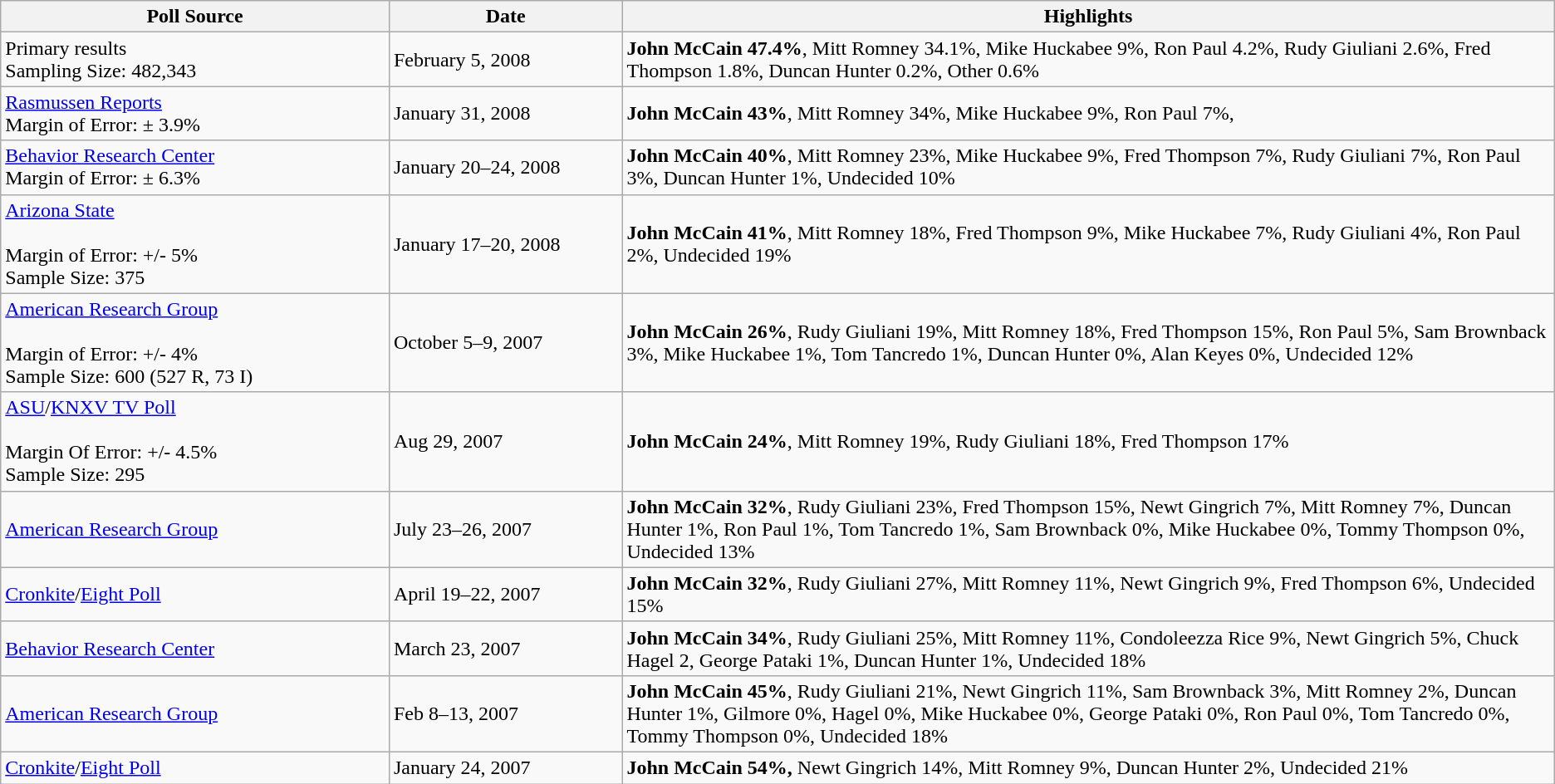<table class="wikitable sortable">
<tr>
<th width="25%">Poll Source</th>
<th width="15%">Date</th>
<th width="60%">Highlights</th>
</tr>
<tr>
<td>Primary results<br>Sampling Size: 482,343</td>
<td>February 5, 2008</td>
<td><strong>John McCain 47.4%</strong>, Mitt Romney 34.1%, Mike Huckabee 9%, Ron Paul 4.2%, Rudy Giuliani 2.6%, Fred Thompson 1.8%, Duncan Hunter 0.2%, Other 0.6%</td>
</tr>
<tr>
<td><a href='#'>Rasmussen Reports</a><br>Margin of Error: ± 3.9%</td>
<td>January 31, 2008</td>
<td><strong>John McCain 43%</strong>, Mitt Romney 34%, Mike Huckabee 9%, Ron Paul 7%,</td>
</tr>
<tr>
<td><a href='#'>Behavior Research Center</a><br>Margin of Error: ± 6.3%</td>
<td>January 20–24, 2008</td>
<td><strong>John McCain 40%</strong>, Mitt Romney 23%, Mike Huckabee 9%, Fred Thompson 7%, Rudy Giuliani 7%, Ron Paul 3%, Duncan Hunter 1%, Undecided 10%</td>
</tr>
<tr>
<td><a href='#'>Arizona State</a><br><br>Margin of Error: +/- 5%<br>Sample Size: 375</td>
<td>January 17–20, 2008</td>
<td><strong>John McCain 41%</strong>, Mitt Romney 18%, Fred Thompson 9%, Mike Huckabee 7%, Rudy Giuliani 4%, Ron Paul 2%, Undecided 19%</td>
</tr>
<tr>
<td><a href='#'>American Research Group</a><br><br>Margin of Error: +/- 4%<br>Sample Size: 600 (527 R, 73 I)</td>
<td>October 5–9, 2007</td>
<td><strong>John McCain 26%</strong>, Rudy Giuliani 19%, Mitt Romney 18%, Fred Thompson 15%, Ron Paul 5%, Sam Brownback 3%, Mike Huckabee 1%, Tom Tancredo 1%, Duncan Hunter 0%, Alan Keyes 0%, Undecided 12%</td>
</tr>
<tr>
<td><a href='#'>ASU</a>/<a href='#'>KNXV TV Poll</a><br><br>Margin Of Error: +/- 4.5%<br>Sample Size: 295</td>
<td>Aug 29, 2007</td>
<td><strong>John McCain 24%</strong>, Mitt Romney 19%, Rudy Giuliani 18%, Fred Thompson 17%</td>
</tr>
<tr>
<td><a href='#'>American Research Group</a></td>
<td>July 23–26, 2007</td>
<td><strong>John McCain 32%</strong>, Rudy Giuliani 23%, Fred Thompson 15%, Newt Gingrich 7%, Mitt Romney 7%, Duncan Hunter 1%, Ron Paul 1%, Tom Tancredo 1%, Sam Brownback 0%, Mike Huckabee 0%, Tommy Thompson 0%, Undecided 13%</td>
</tr>
<tr>
<td><a href='#'>Cronkite</a>/<a href='#'>Eight Poll</a></td>
<td>April 19–22, 2007</td>
<td><strong>John McCain 32%</strong>, Rudy Giuliani 27%, Mitt Romney 11%, Newt Gingrich 9%, Fred Thompson 6%, Undecided 15%</td>
</tr>
<tr>
<td><a href='#'>Behavior Research Center</a></td>
<td>March 23, 2007</td>
<td><strong>John McCain 34%</strong>, Rudy Giuliani 25%, Mitt Romney 11%, Condoleezza Rice 9%, Newt Gingrich 5%, Chuck Hagel 2, George Pataki 1%, Duncan Hunter 1%, Undecided 18%</td>
</tr>
<tr>
<td><a href='#'>American Research Group</a></td>
<td>Feb 8–13, 2007</td>
<td><strong>John McCain 45%</strong>, Rudy Giuliani 21%, Newt Gingrich 11%, Sam Brownback 3%, Mitt Romney 2%, Duncan Hunter 1%, Gilmore 0%, Hagel 0%, Mike Huckabee 0%, George Pataki 0%, Ron Paul 0%, Tom Tancredo 0%, Tommy Thompson 0%, Undecided 18%</td>
</tr>
<tr>
<td><a href='#'>Cronkite</a>/<a href='#'>Eight Poll</a></td>
<td>January 24, 2007</td>
<td><strong>John McCain 54%,</strong> Newt Gingrich 14%, Mitt Romney 9%, Duncan Hunter 2%, Undecided 21%</td>
</tr>
</table>
